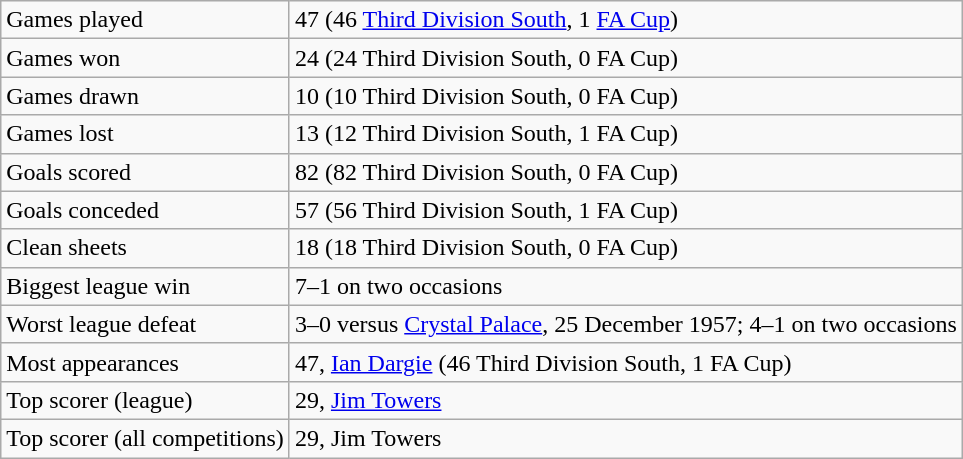<table class="wikitable">
<tr>
<td>Games played</td>
<td>47 (46 <a href='#'>Third Division South</a>, 1 <a href='#'>FA Cup</a>)</td>
</tr>
<tr>
<td>Games won</td>
<td>24 (24 Third Division South, 0 FA Cup)</td>
</tr>
<tr>
<td>Games drawn</td>
<td>10 (10 Third Division South, 0 FA Cup)</td>
</tr>
<tr>
<td>Games lost</td>
<td>13 (12 Third Division South, 1 FA Cup)</td>
</tr>
<tr>
<td>Goals scored</td>
<td>82 (82 Third Division South, 0 FA Cup)</td>
</tr>
<tr>
<td>Goals conceded</td>
<td>57 (56 Third Division South, 1 FA Cup)</td>
</tr>
<tr>
<td>Clean sheets</td>
<td>18 (18 Third Division South, 0 FA Cup)</td>
</tr>
<tr>
<td>Biggest league win</td>
<td>7–1 on two occasions</td>
</tr>
<tr>
<td>Worst league defeat</td>
<td>3–0 versus <a href='#'>Crystal Palace</a>, 25 December 1957; 4–1 on two occasions</td>
</tr>
<tr>
<td>Most appearances</td>
<td>47, <a href='#'>Ian Dargie</a> (46 Third Division South, 1 FA Cup)</td>
</tr>
<tr>
<td>Top scorer (league)</td>
<td>29, <a href='#'>Jim Towers</a></td>
</tr>
<tr>
<td>Top scorer (all competitions)</td>
<td>29, Jim Towers</td>
</tr>
</table>
